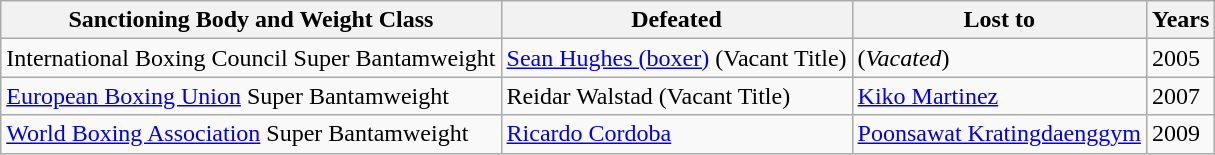<table class="wikitable">
<tr>
<th>Sanctioning Body and Weight Class</th>
<th>Defeated</th>
<th>Lost to</th>
<th>Years</th>
</tr>
<tr>
<td>International Boxing Council Super Bantamweight</td>
<td><a href='#'>Sean Hughes (boxer)</a>  (Vacant Title)</td>
<td>(<em>Vacated</em>)</td>
<td>2005</td>
</tr>
<tr>
<td><a href='#'>European Boxing Union</a> Super Bantamweight</td>
<td>Reidar Walstad  (Vacant Title)</td>
<td><a href='#'>Kiko Martinez</a> </td>
<td>2007</td>
</tr>
<tr>
<td><a href='#'>World Boxing Association</a> Super Bantamweight</td>
<td><a href='#'>Ricardo Cordoba</a> </td>
<td><a href='#'>Poonsawat Kratingdaenggym</a> </td>
<td>2009</td>
</tr>
</table>
